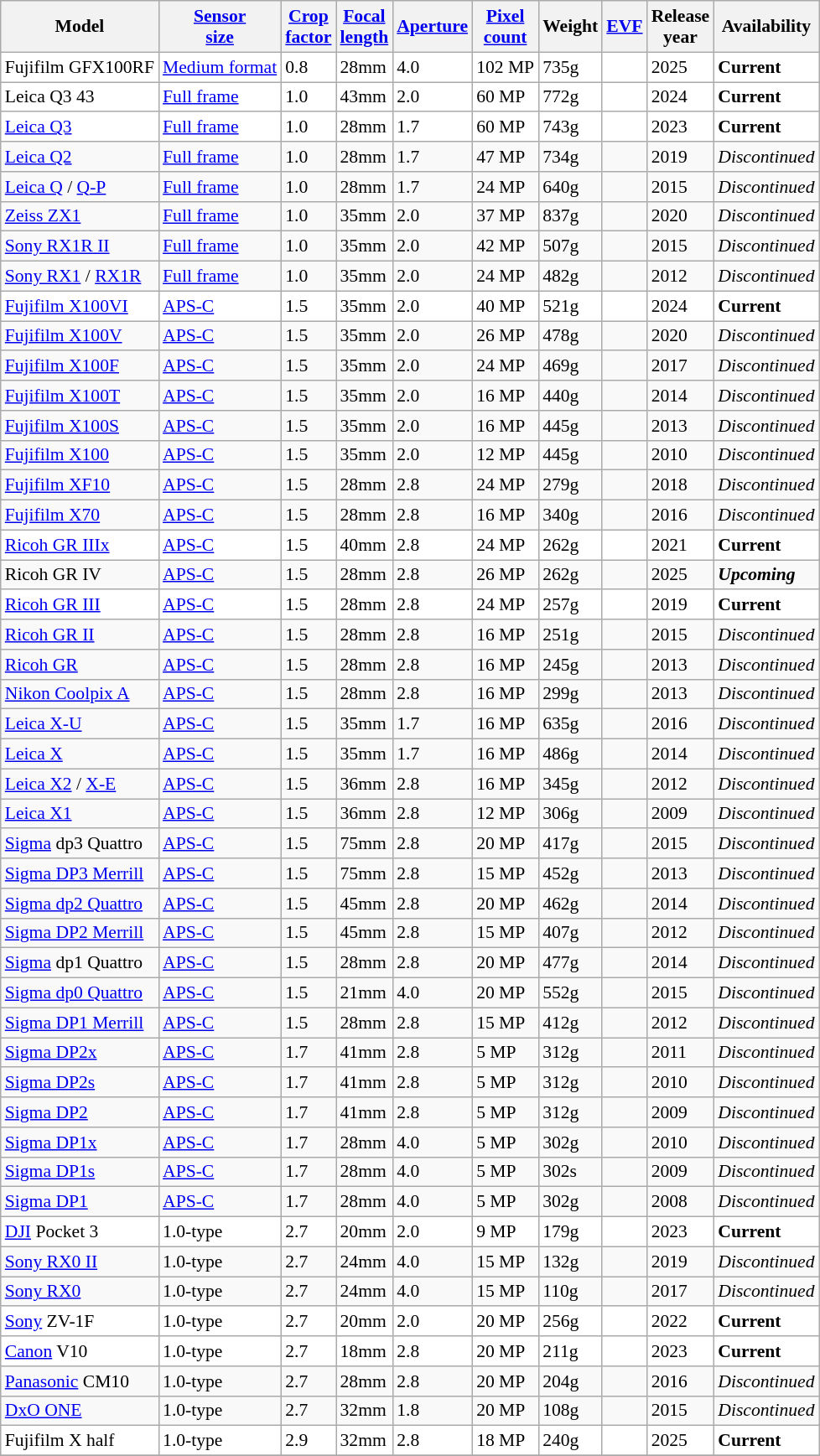<table class="wikitable sortable col3right col4right col5right col6right col7right" style="font-size:90%;white-space:nowrap">
<tr>
<th>Model</th>
<th><a href='#'>Sensor<br>size</a></th>
<th><a href='#'>Crop<br>factor</a></th>
<th><a href='#'>Focal<br>length</a></th>
<th><a href='#'>Aperture</a></th>
<th><a href='#'>Pixel<br>count</a></th>
<th>Weight</th>
<th><a href='#'>EVF</a></th>
<th>Release<br>year</th>
<th>Availability</th>
</tr>
<tr style="background:white">
<td>Fujifilm GFX100RF</td>
<td><a href='#'>Medium format</a></td>
<td>0.8</td>
<td>28mm</td>
<td>4.0</td>
<td>102 MP</td>
<td>735g</td>
<td></td>
<td>2025</td>
<td><strong>Current</strong></td>
</tr>
<tr style="background:white">
<td>Leica Q3 43</td>
<td><a href='#'>Full frame</a></td>
<td>1.0</td>
<td>43mm</td>
<td>2.0</td>
<td>60 MP</td>
<td>772g</td>
<td></td>
<td>2024</td>
<td><strong>Current</strong></td>
</tr>
<tr style="background:white">
<td><a href='#'>Leica Q3</a></td>
<td><a href='#'>Full frame</a></td>
<td>1.0</td>
<td>28mm</td>
<td>1.7</td>
<td>60 MP</td>
<td>743g</td>
<td></td>
<td>2023</td>
<td><strong>Current</strong></td>
</tr>
<tr>
<td><a href='#'>Leica Q2</a></td>
<td><a href='#'>Full frame</a></td>
<td>1.0</td>
<td>28mm</td>
<td>1.7</td>
<td>47 MP</td>
<td>734g</td>
<td></td>
<td>2019</td>
<td><em>Discontinued</em></td>
</tr>
<tr>
<td><a href='#'>Leica Q</a> / <a href='#'>Q-P</a></td>
<td><a href='#'>Full frame</a></td>
<td>1.0</td>
<td>28mm</td>
<td>1.7</td>
<td>24 MP</td>
<td>640g</td>
<td></td>
<td>2015</td>
<td><em>Discontinued</em></td>
</tr>
<tr>
<td><a href='#'>Zeiss ZX1</a></td>
<td><a href='#'>Full frame</a></td>
<td>1.0</td>
<td>35mm</td>
<td>2.0</td>
<td>37 MP</td>
<td>837g</td>
<td></td>
<td>2020</td>
<td><em>Discontinued</em></td>
</tr>
<tr>
<td><a href='#'>Sony RX1R II</a></td>
<td><a href='#'>Full frame</a></td>
<td>1.0</td>
<td>35mm</td>
<td>2.0</td>
<td>42 MP</td>
<td>507g</td>
<td></td>
<td>2015</td>
<td><em>Discontinued</em></td>
</tr>
<tr>
<td><a href='#'>Sony RX1</a> / <a href='#'>RX1R</a></td>
<td><a href='#'>Full frame</a></td>
<td>1.0</td>
<td>35mm</td>
<td>2.0</td>
<td>24 MP</td>
<td>482g</td>
<td></td>
<td>2012</td>
<td><em>Discontinued</em></td>
</tr>
<tr style="background:white">
<td><a href='#'>Fujifilm X100VI</a></td>
<td><a href='#'>APS-C</a></td>
<td>1.5</td>
<td>35mm</td>
<td>2.0</td>
<td>40 MP</td>
<td>521g</td>
<td></td>
<td>2024</td>
<td><strong>Current</strong></td>
</tr>
<tr>
<td><a href='#'>Fujifilm X100V</a></td>
<td><a href='#'>APS-C</a></td>
<td>1.5</td>
<td>35mm</td>
<td>2.0</td>
<td>26 MP</td>
<td>478g</td>
<td></td>
<td>2020</td>
<td><em>Discontinued</em></td>
</tr>
<tr>
<td><a href='#'>Fujifilm X100F</a></td>
<td><a href='#'>APS-C</a></td>
<td>1.5</td>
<td>35mm</td>
<td>2.0</td>
<td>24 MP</td>
<td>469g</td>
<td></td>
<td>2017</td>
<td><em>Discontinued</em></td>
</tr>
<tr>
<td><a href='#'>Fujifilm X100T</a></td>
<td><a href='#'>APS-C</a></td>
<td>1.5</td>
<td>35mm</td>
<td>2.0</td>
<td>16 MP</td>
<td>440g</td>
<td></td>
<td>2014</td>
<td><em>Discontinued</em></td>
</tr>
<tr>
<td><a href='#'>Fujifilm X100S</a></td>
<td><a href='#'>APS-C</a></td>
<td>1.5</td>
<td>35mm</td>
<td>2.0</td>
<td>16 MP</td>
<td>445g</td>
<td></td>
<td>2013</td>
<td><em>Discontinued</em></td>
</tr>
<tr>
<td><a href='#'>Fujifilm X100</a></td>
<td><a href='#'>APS-C</a></td>
<td>1.5</td>
<td>35mm</td>
<td>2.0</td>
<td>12 MP</td>
<td>445g</td>
<td></td>
<td>2010</td>
<td><em>Discontinued</em></td>
</tr>
<tr>
<td><a href='#'>Fujifilm XF10</a></td>
<td><a href='#'>APS-C</a></td>
<td>1.5</td>
<td>28mm</td>
<td>2.8</td>
<td>24 MP</td>
<td>279g</td>
<td></td>
<td>2018</td>
<td><em>Discontinued</em></td>
</tr>
<tr>
<td><a href='#'>Fujifilm X70</a></td>
<td><a href='#'>APS-C</a></td>
<td>1.5</td>
<td>28mm</td>
<td>2.8</td>
<td>16 MP</td>
<td>340g</td>
<td></td>
<td>2016</td>
<td><em>Discontinued</em></td>
</tr>
<tr style="background:white">
<td><a href='#'>Ricoh GR IIIx</a></td>
<td><a href='#'>APS-C</a></td>
<td>1.5</td>
<td>40mm</td>
<td>2.8</td>
<td>24 MP</td>
<td>262g</td>
<td></td>
<td>2021</td>
<td><strong>Current</strong></td>
</tr>
<tr>
<td>Ricoh GR IV</td>
<td><a href='#'>APS-C</a></td>
<td>1.5</td>
<td>28mm</td>
<td>2.8</td>
<td>26 MP</td>
<td>262g</td>
<td></td>
<td>2025</td>
<td><strong><em>Upcoming</em></strong></td>
</tr>
<tr style="background:white">
<td><a href='#'>Ricoh GR III</a></td>
<td><a href='#'>APS-C</a></td>
<td>1.5</td>
<td>28mm</td>
<td>2.8</td>
<td>24 MP</td>
<td>257g</td>
<td></td>
<td>2019</td>
<td><strong>Current</strong></td>
</tr>
<tr>
<td><a href='#'>Ricoh GR II</a></td>
<td><a href='#'>APS-C</a></td>
<td>1.5</td>
<td>28mm</td>
<td>2.8</td>
<td>16 MP</td>
<td>251g</td>
<td></td>
<td>2015</td>
<td><em>Discontinued</em></td>
</tr>
<tr>
<td><a href='#'>Ricoh GR</a></td>
<td><a href='#'>APS-C</a></td>
<td>1.5</td>
<td>28mm</td>
<td>2.8</td>
<td>16 MP</td>
<td>245g</td>
<td></td>
<td>2013</td>
<td><em>Discontinued</em></td>
</tr>
<tr>
<td><a href='#'>Nikon Coolpix A</a></td>
<td><a href='#'>APS-C</a></td>
<td>1.5</td>
<td>28mm</td>
<td>2.8</td>
<td>16 MP</td>
<td>299g</td>
<td></td>
<td>2013</td>
<td><em>Discontinued</em></td>
</tr>
<tr>
<td><a href='#'>Leica X-U</a></td>
<td><a href='#'>APS-C</a></td>
<td>1.5</td>
<td>35mm</td>
<td>1.7</td>
<td>16 MP</td>
<td>635g</td>
<td></td>
<td>2016</td>
<td><em>Discontinued</em></td>
</tr>
<tr>
<td><a href='#'>Leica X</a></td>
<td><a href='#'>APS-C</a></td>
<td>1.5</td>
<td>35mm</td>
<td>1.7</td>
<td>16 MP</td>
<td>486g</td>
<td></td>
<td>2014</td>
<td><em>Discontinued</em></td>
</tr>
<tr>
<td><a href='#'>Leica X2</a> / <a href='#'>X-E</a></td>
<td><a href='#'>APS-C</a></td>
<td>1.5</td>
<td>36mm</td>
<td>2.8</td>
<td>16 MP</td>
<td>345g</td>
<td></td>
<td>2012</td>
<td><em>Discontinued</em></td>
</tr>
<tr>
<td><a href='#'>Leica X1</a></td>
<td><a href='#'>APS-C</a></td>
<td>1.5</td>
<td>36mm</td>
<td>2.8</td>
<td>12 MP</td>
<td>306g</td>
<td></td>
<td>2009</td>
<td><em>Discontinued</em></td>
</tr>
<tr>
<td><a href='#'>Sigma</a> dp3 Quattro</td>
<td><a href='#'>APS-C</a></td>
<td>1.5</td>
<td>75mm</td>
<td>2.8</td>
<td>20 MP</td>
<td>417g</td>
<td></td>
<td>2015</td>
<td><em>Discontinued</em></td>
</tr>
<tr>
<td><a href='#'>Sigma DP3 Merrill</a></td>
<td><a href='#'>APS-C</a></td>
<td>1.5</td>
<td>75mm</td>
<td>2.8</td>
<td>15 MP</td>
<td>452g</td>
<td></td>
<td>2013</td>
<td><em>Discontinued</em></td>
</tr>
<tr>
<td><a href='#'>Sigma dp2 Quattro</a></td>
<td><a href='#'>APS-C</a></td>
<td>1.5</td>
<td>45mm</td>
<td>2.8</td>
<td>20 MP</td>
<td>462g</td>
<td></td>
<td>2014</td>
<td><em>Discontinued</em></td>
</tr>
<tr>
<td><a href='#'>Sigma DP2 Merrill</a></td>
<td><a href='#'>APS-C</a></td>
<td>1.5</td>
<td>45mm</td>
<td>2.8</td>
<td>15 MP</td>
<td>407g</td>
<td></td>
<td>2012</td>
<td><em>Discontinued</em></td>
</tr>
<tr>
<td><a href='#'>Sigma</a> dp1 Quattro</td>
<td><a href='#'>APS-C</a></td>
<td>1.5</td>
<td>28mm</td>
<td>2.8</td>
<td>20 MP</td>
<td>477g</td>
<td></td>
<td>2014</td>
<td><em>Discontinued</em></td>
</tr>
<tr>
<td><a href='#'>Sigma dp0 Quattro</a></td>
<td><a href='#'>APS-C</a></td>
<td>1.5</td>
<td>21mm</td>
<td>4.0</td>
<td>20 MP</td>
<td>552g</td>
<td></td>
<td>2015</td>
<td><em>Discontinued</em></td>
</tr>
<tr>
<td><a href='#'>Sigma DP1 Merrill</a></td>
<td><a href='#'>APS-C</a></td>
<td>1.5</td>
<td>28mm</td>
<td>2.8</td>
<td>15 MP</td>
<td>412g</td>
<td></td>
<td>2012</td>
<td><em>Discontinued</em></td>
</tr>
<tr>
<td><a href='#'>Sigma DP2x</a></td>
<td><a href='#'>APS-C</a></td>
<td>1.7</td>
<td>41mm</td>
<td>2.8</td>
<td>5 MP</td>
<td>312g</td>
<td></td>
<td>2011</td>
<td><em>Discontinued</em></td>
</tr>
<tr>
<td><a href='#'>Sigma DP2s</a></td>
<td><a href='#'>APS-C</a></td>
<td>1.7</td>
<td>41mm</td>
<td>2.8</td>
<td>5 MP</td>
<td>312g</td>
<td></td>
<td>2010</td>
<td><em>Discontinued</em></td>
</tr>
<tr>
<td><a href='#'>Sigma DP2</a></td>
<td><a href='#'>APS-C</a></td>
<td>1.7</td>
<td>41mm</td>
<td>2.8</td>
<td>5 MP</td>
<td>312g</td>
<td></td>
<td>2009</td>
<td><em>Discontinued</em></td>
</tr>
<tr>
<td><a href='#'>Sigma DP1x</a></td>
<td><a href='#'>APS-C</a></td>
<td>1.7</td>
<td>28mm</td>
<td>4.0</td>
<td>5 MP</td>
<td>302g</td>
<td></td>
<td>2010</td>
<td><em>Discontinued</em></td>
</tr>
<tr>
<td><a href='#'>Sigma DP1s</a></td>
<td><a href='#'>APS-C</a></td>
<td>1.7</td>
<td>28mm</td>
<td>4.0</td>
<td>5 MP</td>
<td>302s</td>
<td></td>
<td>2009</td>
<td><em>Discontinued</em></td>
</tr>
<tr>
<td><a href='#'>Sigma DP1</a></td>
<td><a href='#'>APS-C</a></td>
<td>1.7</td>
<td>28mm</td>
<td>4.0</td>
<td>5 MP</td>
<td>302g</td>
<td></td>
<td>2008</td>
<td><em>Discontinued</em></td>
</tr>
<tr style="background:white">
<td><a href='#'>DJI</a> Pocket 3</td>
<td>1.0-type</td>
<td>2.7</td>
<td>20mm</td>
<td>2.0</td>
<td>9 MP</td>
<td>179g</td>
<td></td>
<td>2023</td>
<td><strong>Current</strong></td>
</tr>
<tr>
<td><a href='#'>Sony RX0 II</a></td>
<td>1.0-type</td>
<td>2.7</td>
<td>24mm</td>
<td>4.0</td>
<td>15 MP</td>
<td>132g</td>
<td></td>
<td>2019</td>
<td><em>Discontinued</em></td>
</tr>
<tr>
<td><a href='#'>Sony RX0</a></td>
<td>1.0-type</td>
<td>2.7</td>
<td>24mm</td>
<td>4.0</td>
<td>15 MP</td>
<td>110g</td>
<td></td>
<td>2017</td>
<td><em>Discontinued</em></td>
</tr>
<tr style="background:white">
<td><a href='#'>Sony</a> ZV-1F</td>
<td>1.0-type</td>
<td>2.7</td>
<td>20mm</td>
<td>2.0</td>
<td>20 MP</td>
<td>256g</td>
<td></td>
<td>2022</td>
<td><strong>Current</strong></td>
</tr>
<tr style="background:white">
<td><a href='#'>Canon</a> V10</td>
<td>1.0-type</td>
<td>2.7</td>
<td>18mm</td>
<td>2.8</td>
<td>20 MP</td>
<td>211g</td>
<td></td>
<td>2023</td>
<td><strong>Current</strong></td>
</tr>
<tr>
<td><a href='#'>Panasonic</a> CM10</td>
<td>1.0-type</td>
<td>2.7</td>
<td>28mm</td>
<td>2.8</td>
<td>20 MP</td>
<td>204g</td>
<td></td>
<td>2016</td>
<td><em>Discontinued</em></td>
</tr>
<tr>
<td><a href='#'>DxO ONE</a></td>
<td>1.0-type</td>
<td>2.7</td>
<td>32mm</td>
<td>1.8</td>
<td>20 MP</td>
<td>108g</td>
<td></td>
<td>2015</td>
<td><em>Discontinued</em></td>
</tr>
<tr style="background:white">
<td>Fujifilm X half</td>
<td>1.0-type</td>
<td>2.9</td>
<td>32mm</td>
<td>2.8</td>
<td>18 MP</td>
<td>240g</td>
<td></td>
<td>2025</td>
<td><strong>Current</strong></td>
</tr>
<tr>
</tr>
</table>
